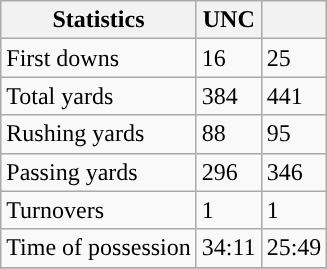<table class="wikitable">
<tr>
<th>Statistics</th>
<th>UNC</th>
<th></th>
</tr>
<tr>
<td>First downs</td>
<td>16</td>
<td>25</td>
</tr>
<tr>
<td>Total yards</td>
<td>384</td>
<td>441</td>
</tr>
<tr>
<td>Rushing yards</td>
<td>88</td>
<td>95</td>
</tr>
<tr>
<td>Passing yards</td>
<td>296</td>
<td>346</td>
</tr>
<tr>
<td>Turnovers</td>
<td>1</td>
<td>1</td>
</tr>
<tr>
<td>Time of possession</td>
<td>34:11</td>
<td>25:49</td>
</tr>
<tr>
</tr>
</table>
